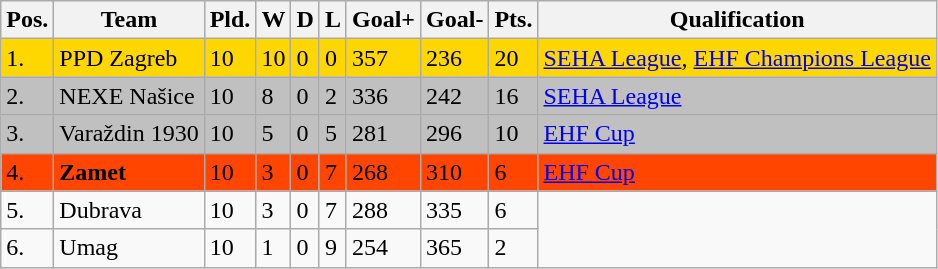<table class="wikitable">
<tr>
<th>Pos.</th>
<th>Team</th>
<th>Pld.</th>
<th>W</th>
<th>D</th>
<th>L</th>
<th>Goal+</th>
<th>Goal-</th>
<th>Pts.</th>
<th>Qualification</th>
</tr>
<tr bgcolor="gold">
<td>1.</td>
<td>PPD Zagreb</td>
<td>10</td>
<td>10</td>
<td>0</td>
<td>0</td>
<td>357</td>
<td>236</td>
<td>20</td>
<td><a href='#'>SEHA League</a>, <a href='#'>EHF Champions League</a></td>
</tr>
<tr bgcolor="silver">
<td>2.</td>
<td>NEXE Našice</td>
<td>10</td>
<td>8</td>
<td>0</td>
<td>2</td>
<td>336</td>
<td>242</td>
<td>16</td>
<td><a href='#'>SEHA League</a></td>
</tr>
<tr bgcolor="silver">
<td>3.</td>
<td>Varaždin 1930</td>
<td>10</td>
<td>5</td>
<td>0</td>
<td>5</td>
<td>281</td>
<td>296</td>
<td>10</td>
<td><a href='#'>EHF Cup</a></td>
</tr>
<tr bgcolor="orangered">
<td>4.</td>
<td><strong>Zamet</strong></td>
<td>10</td>
<td>3</td>
<td>0</td>
<td>7</td>
<td>268</td>
<td>310</td>
<td>6</td>
<td><a href='#'>EHF Cup</a></td>
</tr>
<tr>
<td>5.</td>
<td>Dubrava</td>
<td>10</td>
<td>3</td>
<td>0</td>
<td>7</td>
<td>288</td>
<td>335</td>
<td>6</td>
</tr>
<tr>
<td>6.</td>
<td>Umag</td>
<td>10</td>
<td>1</td>
<td>0</td>
<td>9</td>
<td>254</td>
<td>365</td>
<td>2</td>
</tr>
</table>
